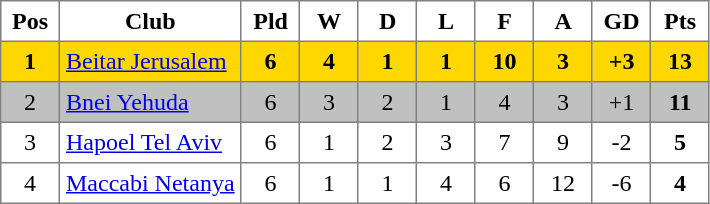<table class="toccolours" border="1" cellpadding="4" cellspacing="0" style="text-align:center; border-collapse: collapse; margin:0;">
<tr>
<th width=30>Pos</th>
<th>Club</th>
<th width=30>Pld</th>
<th width=30>W</th>
<th width=30>D</th>
<th width=30>L</th>
<th width=30>F</th>
<th width=30>A</th>
<th width=30>GD</th>
<th width=30>Pts</th>
</tr>
<tr bgcolor="gold">
<td><strong>1</strong></td>
<td align=left><a href='#'>Beitar Jerusalem</a></td>
<td><strong>6</strong></td>
<td><strong>4</strong></td>
<td><strong>1</strong></td>
<td><strong>1</strong></td>
<td><strong>10</strong></td>
<td><strong>3</strong></td>
<td><strong>+3</strong></td>
<td><strong>13</strong></td>
</tr>
<tr bgcolor="silver">
<td>2</td>
<td align=left><a href='#'>Bnei Yehuda</a></td>
<td>6</td>
<td>3</td>
<td>2</td>
<td>1</td>
<td>4</td>
<td>3</td>
<td>+1</td>
<td><strong>11</strong></td>
</tr>
<tr>
<td>3</td>
<td align=left><a href='#'>Hapoel Tel Aviv</a></td>
<td>6</td>
<td>1</td>
<td>2</td>
<td>3</td>
<td>7</td>
<td>9</td>
<td>-2</td>
<td><strong>5</strong></td>
</tr>
<tr>
<td>4</td>
<td align=left><a href='#'>Maccabi Netanya</a></td>
<td>6</td>
<td>1</td>
<td>1</td>
<td>4</td>
<td>6</td>
<td>12</td>
<td>-6</td>
<td><strong>4</strong></td>
</tr>
</table>
